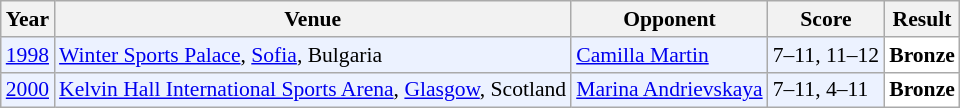<table class="sortable wikitable" style="font-size: 90%;">
<tr>
<th>Year</th>
<th>Venue</th>
<th>Opponent</th>
<th>Score</th>
<th>Result</th>
</tr>
<tr style="background:#ECF2FF">
<td align="center"><a href='#'>1998</a></td>
<td align="left"><a href='#'>Winter Sports Palace</a>, <a href='#'>Sofia</a>, Bulgaria</td>
<td align="left"> <a href='#'>Camilla Martin</a></td>
<td align="left">7–11, 11–12</td>
<td style="text-align:left; background:white"> <strong>Bronze</strong></td>
</tr>
<tr style="background:#ECF2FF">
<td align="center"><a href='#'>2000</a></td>
<td align="left"><a href='#'>Kelvin Hall International Sports Arena</a>, <a href='#'>Glasgow</a>, Scotland</td>
<td align="left"> <a href='#'>Marina Andrievskaya</a></td>
<td align="left">7–11, 4–11</td>
<td style="text-align:left; background:white"> <strong>Bronze</strong></td>
</tr>
</table>
